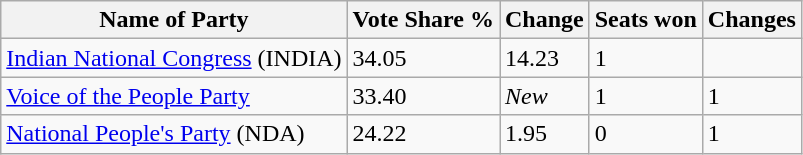<table class="wikitable sortable">
<tr>
<th>Name of Party</th>
<th>Vote Share %</th>
<th>Change</th>
<th>Seats won</th>
<th>Changes</th>
</tr>
<tr>
<td><a href='#'>Indian National Congress</a> (INDIA)</td>
<td>34.05</td>
<td> 14.23</td>
<td>1</td>
<td></td>
</tr>
<tr>
<td><a href='#'>Voice of the People Party</a></td>
<td>33.40</td>
<td><em>New</em></td>
<td>1</td>
<td> 1</td>
</tr>
<tr>
<td><a href='#'>National People's Party</a> (NDA)</td>
<td>24.22</td>
<td> 1.95</td>
<td>0</td>
<td> 1</td>
</tr>
</table>
